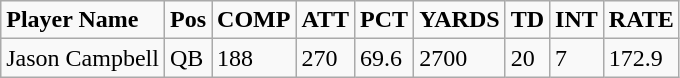<table class="wikitable sortable">
<tr>
<td><strong>Player Name</strong></td>
<td><strong>Pos</strong></td>
<td><strong>COMP</strong></td>
<td><strong>ATT</strong></td>
<td><strong>PCT</strong></td>
<td><strong>YARDS</strong></td>
<td><strong>TD</strong></td>
<td><strong>INT</strong></td>
<td><strong>RATE</strong></td>
</tr>
<tr>
<td>Jason Campbell</td>
<td>QB</td>
<td>188</td>
<td>270</td>
<td>69.6</td>
<td>2700</td>
<td>20</td>
<td>7</td>
<td>172.9</td>
</tr>
</table>
